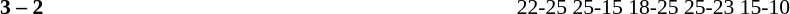<table width=100% cellspacing=1>
<tr>
<th width=20%></th>
<th width=12%></th>
<th width=20%></th>
<th width=33%></th>
<td></td>
</tr>
<tr style=font-size:90%>
<td align=right><strong></strong></td>
<td align=center><strong>3 – 2</strong></td>
<td></td>
<td>22-25 25-15 18-25 25-23 15-10</td>
</tr>
</table>
